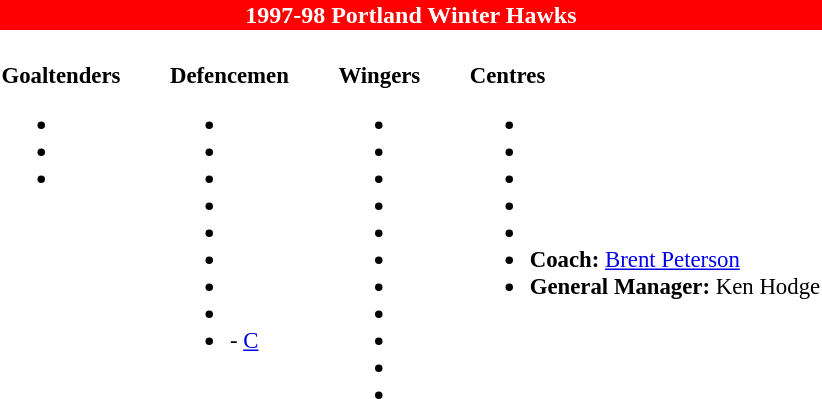<table class="toccolours" style="text-align: left;">
<tr>
<th colspan="7" style="background:red;color:white;text-align:center;">1997-98 Portland Winter Hawks</th>
</tr>
<tr>
<td style="font-size:95%; vertical-align:top;"><br><strong>Goaltenders</strong><ul><li></li><li></li><li></li></ul></td>
<td style="width: 25px;"></td>
<td style="font-size:95%; vertical-align:top;"><br><strong>Defencemen</strong><ul><li></li><li></li><li></li><li></li><li></li><li></li><li></li><li></li><li> - <a href='#'>C</a></li></ul></td>
<td style="width: 25px;"></td>
<td style="font-size:95%; vertical-align:top;"><br><strong>Wingers</strong><ul><li></li><li></li><li></li><li></li><li></li><li></li><li></li><li></li><li></li><li></li><li></li></ul></td>
<td style="width: 25px;"></td>
<td style="font-size:95%; vertical-align:top;"><br><strong>Centres</strong><ul><li></li><li></li><li></li><li></li><li></li><li><strong>Coach:</strong> <a href='#'>Brent Peterson</a></li><li><strong>General Manager:</strong> Ken Hodge</li></ul></td>
</tr>
</table>
